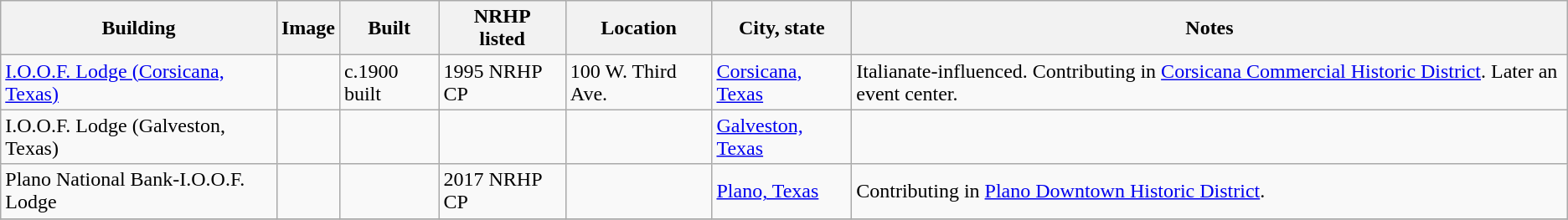<table class="wikitable sortable">
<tr>
<th>Building<br></th>
<th class="unsortable">Image</th>
<th>Built</th>
<th>NRHP<br>listed</th>
<th>Location</th>
<th>City, state</th>
<th class="unsortable">Notes</th>
</tr>
<tr>
<td><a href='#'>I.O.O.F. Lodge (Corsicana, Texas)</a></td>
<td></td>
<td>c.1900 built</td>
<td>1995 NRHP CP</td>
<td>100 W. Third Ave.<br></td>
<td><a href='#'>Corsicana, Texas</a></td>
<td>Italianate-influenced.  Contributing in <a href='#'>Corsicana Commercial Historic District</a>. Later an event center.</td>
</tr>
<tr>
<td>I.O.O.F. Lodge (Galveston, Texas)</td>
<td></td>
<td></td>
<td></td>
<td></td>
<td><a href='#'>Galveston, Texas</a></td>
<td></td>
</tr>
<tr>
<td>Plano National Bank-I.O.O.F. Lodge</td>
<td></td>
<td></td>
<td>2017 NRHP CP</td>
<td></td>
<td><a href='#'>Plano, Texas</a></td>
<td>Contributing in <a href='#'>Plano Downtown Historic District</a>.</td>
</tr>
<tr>
</tr>
</table>
